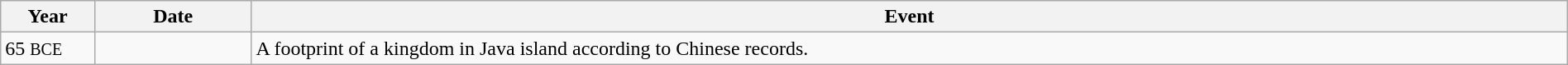<table class="wikitable" width="100%">
<tr>
<th style="width:6%">Year</th>
<th style="width:10%">Date</th>
<th>Event</th>
</tr>
<tr>
<td>65 <small>BCE</small></td>
<td></td>
<td>A footprint of a kingdom in Java island according to Chinese records.</td>
</tr>
</table>
